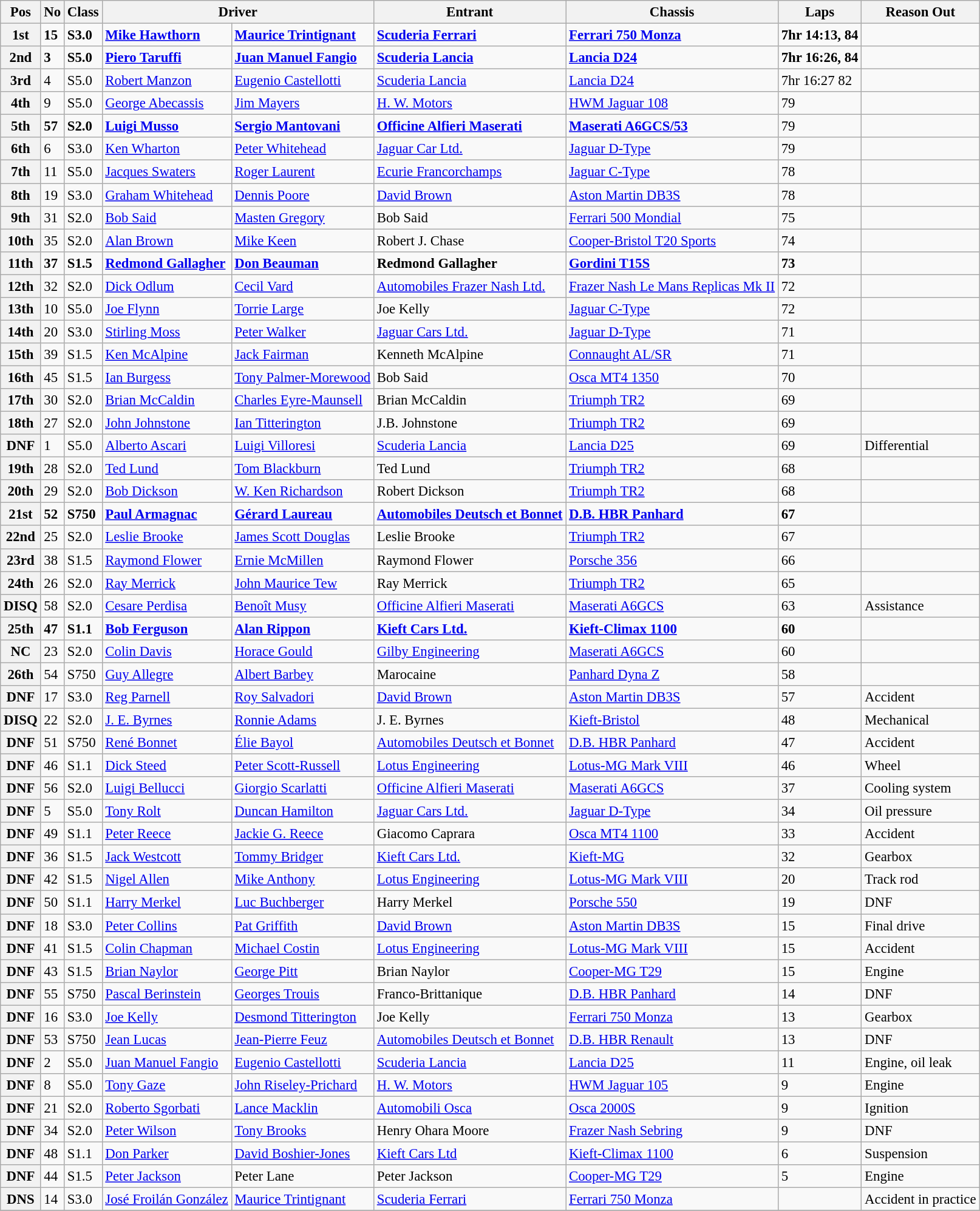<table class="wikitable" style="font-size: 95%;">
<tr>
<th>Pos</th>
<th>No</th>
<th>Class</th>
<th colspan=2>Driver</th>
<th>Entrant</th>
<th>Chassis</th>
<th>Laps</th>
<th>Reason Out</th>
</tr>
<tr>
<th><strong>1st</strong></th>
<td><strong>15</strong></td>
<td><strong>S3.0</strong></td>
<td> <strong><a href='#'>Mike Hawthorn</a> </strong></td>
<td> <strong><a href='#'>Maurice Trintignant</a></strong></td>
<td><strong><a href='#'>Scuderia Ferrari</a></strong></td>
<td><strong><a href='#'>Ferrari 750 Monza</a></strong></td>
<td><strong>7hr 14:13, 84</strong></td>
<td></td>
</tr>
<tr>
<th><strong>2nd</strong></th>
<td><strong>3</strong></td>
<td><strong>S5.0</strong></td>
<td> <strong><a href='#'>Piero Taruffi</a> </strong></td>
<td> <strong><a href='#'>Juan Manuel Fangio</a></strong></td>
<td><strong><a href='#'>Scuderia Lancia</a></strong></td>
<td><strong><a href='#'>Lancia D24</a></strong></td>
<td><strong>7hr 16:26, 84</strong></td>
<td></td>
</tr>
<tr>
<th>3rd</th>
<td>4</td>
<td>S5.0</td>
<td> <a href='#'>Robert Manzon</a></td>
<td> <a href='#'>Eugenio Castellotti</a></td>
<td><a href='#'>Scuderia Lancia</a></td>
<td><a href='#'>Lancia D24</a></td>
<td>7hr 16:27 82</td>
<td></td>
</tr>
<tr>
<th>4th</th>
<td>9</td>
<td>S5.0</td>
<td> <a href='#'>George Abecassis</a></td>
<td> <a href='#'>Jim Mayers</a></td>
<td><a href='#'>H. W. Motors</a></td>
<td><a href='#'>HWM Jaguar 108</a></td>
<td>79</td>
<td></td>
</tr>
<tr>
<th><strong>5th</strong></th>
<td><strong>57</strong></td>
<td><strong>S2.0</strong></td>
<td><strong> <a href='#'>Luigi Musso</a></strong></td>
<td><strong> <a href='#'>Sergio Mantovani</a> </strong></td>
<td><strong><a href='#'>Officine Alfieri Maserati</a></strong></td>
<td><strong><a href='#'>Maserati A6GCS/53</a></strong></td>
<td>79</td>
<td></td>
</tr>
<tr>
<th>6th</th>
<td>6</td>
<td>S3.0</td>
<td> <a href='#'>Ken Wharton</a></td>
<td> <a href='#'>Peter Whitehead</a></td>
<td><a href='#'>Jaguar Car Ltd.</a></td>
<td><a href='#'>Jaguar D-Type</a></td>
<td>79</td>
<td></td>
</tr>
<tr>
<th>7th</th>
<td>11</td>
<td>S5.0</td>
<td> <a href='#'>Jacques Swaters</a></td>
<td> <a href='#'>Roger Laurent</a></td>
<td><a href='#'>Ecurie Francorchamps</a></td>
<td><a href='#'>Jaguar C-Type</a></td>
<td>78</td>
<td></td>
</tr>
<tr>
<th>8th</th>
<td>19</td>
<td>S3.0</td>
<td> <a href='#'>Graham Whitehead</a></td>
<td> <a href='#'>Dennis Poore</a></td>
<td><a href='#'>David Brown</a></td>
<td><a href='#'>Aston Martin DB3S</a></td>
<td>78</td>
<td></td>
</tr>
<tr>
<th>9th</th>
<td>31</td>
<td>S2.0</td>
<td> <a href='#'>Bob Said</a></td>
<td> <a href='#'>Masten Gregory</a></td>
<td>Bob Said</td>
<td><a href='#'>Ferrari 500 Mondial</a></td>
<td>75</td>
<td></td>
</tr>
<tr>
<th>10th</th>
<td>35</td>
<td>S2.0</td>
<td> <a href='#'>Alan Brown</a></td>
<td> <a href='#'>Mike Keen</a></td>
<td>Robert J. Chase</td>
<td><a href='#'>Cooper-Bristol T20 Sports</a></td>
<td>74</td>
<td></td>
</tr>
<tr>
<th><strong>11th</strong></th>
<td><strong>37</strong></td>
<td><strong>S1.5</strong></td>
<td><strong> <a href='#'>Redmond Gallagher</a></strong></td>
<td><strong> <a href='#'>Don Beauman</a></strong></td>
<td><strong>Redmond Gallagher</strong></td>
<td><strong><a href='#'>Gordini T15S</a></strong></td>
<td><strong>73</strong></td>
<td></td>
</tr>
<tr>
<th>12th</th>
<td>32</td>
<td>S2.0</td>
<td> <a href='#'>Dick Odlum</a></td>
<td> <a href='#'>Cecil Vard</a></td>
<td><a href='#'>Automobiles Frazer Nash Ltd.</a></td>
<td><a href='#'>Frazer Nash Le Mans Replicas Mk II</a></td>
<td>72</td>
<td></td>
</tr>
<tr>
<th>13th</th>
<td>10</td>
<td>S5.0</td>
<td> <a href='#'>Joe Flynn</a></td>
<td> <a href='#'>Torrie Large</a></td>
<td>Joe Kelly</td>
<td><a href='#'>Jaguar C-Type</a></td>
<td>72</td>
<td></td>
</tr>
<tr>
<th>14th</th>
<td>20</td>
<td>S3.0</td>
<td> <a href='#'>Stirling Moss</a></td>
<td> <a href='#'>Peter Walker</a></td>
<td><a href='#'>Jaguar Cars Ltd.</a></td>
<td><a href='#'>Jaguar D-Type</a></td>
<td>71</td>
<td></td>
</tr>
<tr>
<th>15th</th>
<td>39</td>
<td>S1.5</td>
<td> <a href='#'>Ken McAlpine</a></td>
<td> <a href='#'>Jack Fairman</a></td>
<td>Kenneth McAlpine</td>
<td><a href='#'>Connaught AL/SR</a></td>
<td>71</td>
<td></td>
</tr>
<tr>
<th>16th</th>
<td>45</td>
<td>S1.5</td>
<td> <a href='#'>Ian Burgess</a></td>
<td> <a href='#'>Tony Palmer-Morewood</a></td>
<td>Bob Said</td>
<td><a href='#'>Osca MT4 1350</a></td>
<td>70</td>
<td></td>
</tr>
<tr>
<th>17th</th>
<td>30</td>
<td>S2.0</td>
<td> <a href='#'>Brian McCaldin</a></td>
<td> <a href='#'>Charles Eyre-Maunsell</a></td>
<td>Brian McCaldin</td>
<td><a href='#'>Triumph TR2</a></td>
<td>69</td>
<td></td>
</tr>
<tr>
<th>18th</th>
<td>27</td>
<td>S2.0</td>
<td> <a href='#'>John Johnstone</a></td>
<td> <a href='#'>Ian Titterington</a></td>
<td>J.B. Johnstone</td>
<td><a href='#'>Triumph TR2</a></td>
<td>69</td>
<td></td>
</tr>
<tr>
<th>DNF</th>
<td>1</td>
<td>S5.0</td>
<td> <a href='#'>Alberto Ascari</a></td>
<td> <a href='#'>Luigi Villoresi</a></td>
<td><a href='#'>Scuderia Lancia</a></td>
<td><a href='#'>Lancia D25</a></td>
<td>69</td>
<td>Differential</td>
</tr>
<tr>
<th>19th</th>
<td>28</td>
<td>S2.0</td>
<td> <a href='#'>Ted Lund</a></td>
<td> <a href='#'>Tom Blackburn</a></td>
<td>Ted Lund</td>
<td><a href='#'>Triumph TR2</a></td>
<td>68</td>
<td></td>
</tr>
<tr>
<th>20th</th>
<td>29</td>
<td>S2.0</td>
<td> <a href='#'>Bob Dickson</a></td>
<td> <a href='#'>W. Ken Richardson</a></td>
<td>Robert Dickson</td>
<td><a href='#'>Triumph TR2</a></td>
<td>68</td>
<td></td>
</tr>
<tr>
<th><strong>21st</strong></th>
<td><strong>52</strong></td>
<td><strong>S750</strong></td>
<td><strong> <a href='#'>Paul Armagnac</a></strong></td>
<td><strong> <a href='#'>Gérard Laureau</a></strong></td>
<td><strong><a href='#'>Automobiles Deutsch et Bonnet</a></strong></td>
<td><strong><a href='#'>D.B. HBR Panhard</a></strong></td>
<td><strong>67</strong></td>
<td></td>
</tr>
<tr>
<th>22nd</th>
<td>25</td>
<td>S2.0</td>
<td> <a href='#'>Leslie Brooke</a></td>
<td> <a href='#'>James Scott Douglas</a></td>
<td>Leslie Brooke</td>
<td><a href='#'>Triumph TR2</a></td>
<td>67</td>
<td></td>
</tr>
<tr>
<th>23rd</th>
<td>38</td>
<td>S1.5</td>
<td> <a href='#'>Raymond Flower</a></td>
<td> <a href='#'>Ernie McMillen</a></td>
<td>Raymond Flower</td>
<td><a href='#'>Porsche 356</a></td>
<td>66</td>
<td></td>
</tr>
<tr>
<th>24th</th>
<td>26</td>
<td>S2.0</td>
<td> <a href='#'>Ray Merrick</a></td>
<td> <a href='#'>John Maurice Tew</a></td>
<td>Ray Merrick</td>
<td><a href='#'>Triumph TR2</a></td>
<td>65</td>
<td></td>
</tr>
<tr>
<th>DISQ</th>
<td>58</td>
<td>S2.0</td>
<td> <a href='#'>Cesare Perdisa</a></td>
<td> <a href='#'>Benoît Musy</a></td>
<td><a href='#'>Officine Alfieri Maserati</a></td>
<td><a href='#'>Maserati A6GCS</a></td>
<td>63</td>
<td>Assistance</td>
</tr>
<tr>
<th><strong>25th</strong></th>
<td><strong>47</strong></td>
<td><strong>S1.1</strong></td>
<td><strong> <a href='#'>Bob Ferguson</a></strong></td>
<td><strong> <a href='#'>Alan Rippon</a></strong></td>
<td><strong><a href='#'>Kieft Cars Ltd.</a></strong></td>
<td><strong><a href='#'>Kieft-Climax 1100</a></strong></td>
<td><strong>60</strong></td>
<td></td>
</tr>
<tr>
<th>NC</th>
<td>23</td>
<td>S2.0</td>
<td> <a href='#'>Colin Davis</a></td>
<td> <a href='#'>Horace Gould</a></td>
<td><a href='#'>Gilby Engineering</a></td>
<td><a href='#'>Maserati A6GCS</a></td>
<td>60</td>
<td></td>
</tr>
<tr>
<th>26th</th>
<td>54</td>
<td>S750</td>
<td> <a href='#'>Guy Allegre</a></td>
<td> <a href='#'>Albert Barbey</a></td>
<td>Marocaine</td>
<td><a href='#'>Panhard Dyna Z</a></td>
<td>58</td>
<td></td>
</tr>
<tr>
<th>DNF</th>
<td>17</td>
<td>S3.0</td>
<td> <a href='#'>Reg Parnell</a></td>
<td> <a href='#'>Roy Salvadori</a></td>
<td><a href='#'>David Brown</a></td>
<td><a href='#'>Aston Martin DB3S</a></td>
<td>57</td>
<td>Accident</td>
</tr>
<tr>
<th>DISQ</th>
<td>22</td>
<td>S2.0</td>
<td> <a href='#'>J. E. Byrnes</a></td>
<td> <a href='#'>Ronnie Adams</a></td>
<td>J. E. Byrnes</td>
<td><a href='#'>Kieft-Bristol</a></td>
<td>48</td>
<td>Mechanical</td>
</tr>
<tr>
<th>DNF</th>
<td>51</td>
<td>S750</td>
<td> <a href='#'>René Bonnet</a></td>
<td> <a href='#'>Élie Bayol</a></td>
<td><a href='#'>Automobiles Deutsch et Bonnet</a></td>
<td><a href='#'>D.B. HBR Panhard</a></td>
<td>47</td>
<td>Accident</td>
</tr>
<tr>
<th>DNF</th>
<td>46</td>
<td>S1.1</td>
<td> <a href='#'>Dick Steed</a></td>
<td> <a href='#'>Peter Scott-Russell</a></td>
<td><a href='#'>Lotus Engineering</a></td>
<td><a href='#'>Lotus-MG Mark VIII</a></td>
<td>46</td>
<td>Wheel</td>
</tr>
<tr>
<th>DNF</th>
<td>56</td>
<td>S2.0</td>
<td> <a href='#'>Luigi Bellucci</a></td>
<td> <a href='#'>Giorgio Scarlatti</a></td>
<td><a href='#'>Officine Alfieri Maserati</a></td>
<td><a href='#'>Maserati A6GCS</a></td>
<td>37</td>
<td>Cooling system</td>
</tr>
<tr>
<th>DNF</th>
<td>5</td>
<td>S5.0</td>
<td> <a href='#'>Tony Rolt</a></td>
<td> <a href='#'>Duncan Hamilton</a></td>
<td><a href='#'>Jaguar Cars Ltd.</a></td>
<td><a href='#'>Jaguar D-Type</a></td>
<td>34</td>
<td>Oil pressure</td>
</tr>
<tr>
<th>DNF</th>
<td>49</td>
<td>S1.1</td>
<td> <a href='#'>Peter Reece</a></td>
<td> <a href='#'>Jackie G. Reece</a></td>
<td>Giacomo Caprara</td>
<td><a href='#'>Osca MT4 1100</a></td>
<td>33</td>
<td>Accident</td>
</tr>
<tr>
<th>DNF</th>
<td>36</td>
<td>S1.5</td>
<td> <a href='#'>Jack Westcott</a></td>
<td> <a href='#'>Tommy Bridger</a></td>
<td><a href='#'>Kieft Cars Ltd.</a></td>
<td><a href='#'>Kieft-MG</a></td>
<td>32</td>
<td>Gearbox</td>
</tr>
<tr>
<th>DNF</th>
<td>42</td>
<td>S1.5</td>
<td> <a href='#'>Nigel Allen</a></td>
<td> <a href='#'>Mike Anthony</a></td>
<td><a href='#'>Lotus Engineering</a></td>
<td><a href='#'>Lotus-MG Mark VIII</a></td>
<td>20</td>
<td>Track rod</td>
</tr>
<tr>
<th>DNF</th>
<td>50</td>
<td>S1.1</td>
<td> <a href='#'>Harry Merkel</a></td>
<td> <a href='#'>Luc Buchberger</a></td>
<td>Harry Merkel</td>
<td><a href='#'>Porsche 550</a></td>
<td>19</td>
<td>DNF</td>
</tr>
<tr>
<th>DNF</th>
<td>18</td>
<td>S3.0</td>
<td> <a href='#'>Peter Collins</a></td>
<td> <a href='#'>Pat Griffith</a></td>
<td><a href='#'>David Brown</a></td>
<td><a href='#'>Aston Martin DB3S</a></td>
<td>15</td>
<td>Final drive</td>
</tr>
<tr>
<th>DNF</th>
<td>41</td>
<td>S1.5</td>
<td> <a href='#'>Colin Chapman</a></td>
<td> <a href='#'>Michael Costin</a></td>
<td><a href='#'>Lotus Engineering</a></td>
<td><a href='#'>Lotus-MG Mark VIII</a></td>
<td>15</td>
<td>Accident</td>
</tr>
<tr>
<th>DNF</th>
<td>43</td>
<td>S1.5</td>
<td> <a href='#'>Brian Naylor</a></td>
<td> <a href='#'>George Pitt</a></td>
<td>Brian Naylor</td>
<td><a href='#'>Cooper-MG T29</a></td>
<td>15</td>
<td>Engine</td>
</tr>
<tr>
<th>DNF</th>
<td>55</td>
<td>S750</td>
<td> <a href='#'>Pascal Berinstein</a></td>
<td> <a href='#'>Georges Trouis</a></td>
<td>Franco-Brittanique</td>
<td><a href='#'>D.B. HBR Panhard</a></td>
<td>14</td>
<td>DNF</td>
</tr>
<tr>
<th>DNF</th>
<td>16</td>
<td>S3.0</td>
<td> <a href='#'>Joe Kelly</a></td>
<td> <a href='#'>Desmond Titterington</a></td>
<td>Joe Kelly</td>
<td><a href='#'>Ferrari 750 Monza</a></td>
<td>13</td>
<td>Gearbox</td>
</tr>
<tr>
<th>DNF</th>
<td>53</td>
<td>S750</td>
<td> <a href='#'>Jean Lucas</a></td>
<td> <a href='#'>Jean-Pierre Feuz</a></td>
<td><a href='#'>Automobiles Deutsch et Bonnet</a></td>
<td><a href='#'>D.B. HBR Renault</a></td>
<td>13</td>
<td>DNF</td>
</tr>
<tr>
<th>DNF</th>
<td>2</td>
<td>S5.0</td>
<td> <a href='#'>Juan Manuel Fangio</a></td>
<td> <a href='#'>Eugenio Castellotti</a></td>
<td><a href='#'>Scuderia Lancia</a></td>
<td><a href='#'>Lancia D25</a></td>
<td>11</td>
<td>Engine, oil leak</td>
</tr>
<tr>
<th>DNF</th>
<td>8</td>
<td>S5.0</td>
<td> <a href='#'>Tony Gaze</a></td>
<td> <a href='#'>John Riseley-Prichard</a></td>
<td><a href='#'>H. W. Motors</a></td>
<td><a href='#'>HWM Jaguar 105</a></td>
<td>9</td>
<td>Engine</td>
</tr>
<tr>
<th>DNF</th>
<td>21</td>
<td>S2.0</td>
<td> <a href='#'>Roberto Sgorbati</a></td>
<td> <a href='#'>Lance Macklin</a></td>
<td><a href='#'>Automobili Osca</a></td>
<td><a href='#'>Osca 2000S</a></td>
<td>9</td>
<td>Ignition</td>
</tr>
<tr>
<th>DNF</th>
<td>34</td>
<td>S2.0</td>
<td> <a href='#'>Peter Wilson</a></td>
<td> <a href='#'>Tony Brooks</a></td>
<td>Henry Ohara Moore</td>
<td><a href='#'>Frazer Nash Sebring</a></td>
<td>9</td>
<td>DNF</td>
</tr>
<tr>
<th>DNF</th>
<td>48</td>
<td>S1.1</td>
<td> <a href='#'>Don Parker</a></td>
<td> <a href='#'>David Boshier-Jones</a></td>
<td><a href='#'>Kieft Cars Ltd</a></td>
<td><a href='#'>Kieft-Climax 1100</a></td>
<td>6</td>
<td>Suspension</td>
</tr>
<tr>
<th>DNF</th>
<td>44</td>
<td>S1.5</td>
<td> <a href='#'>Peter Jackson</a></td>
<td> Peter Lane</td>
<td>Peter Jackson</td>
<td><a href='#'>Cooper-MG T29</a></td>
<td>5</td>
<td>Engine</td>
</tr>
<tr>
<th>DNS</th>
<td>14</td>
<td>S3.0</td>
<td> <a href='#'>José Froilán González</a></td>
<td> <a href='#'>Maurice Trintignant</a></td>
<td><a href='#'>Scuderia Ferrari</a></td>
<td><a href='#'>Ferrari 750 Monza</a></td>
<td></td>
<td>Accident in practice</td>
</tr>
<tr>
</tr>
</table>
